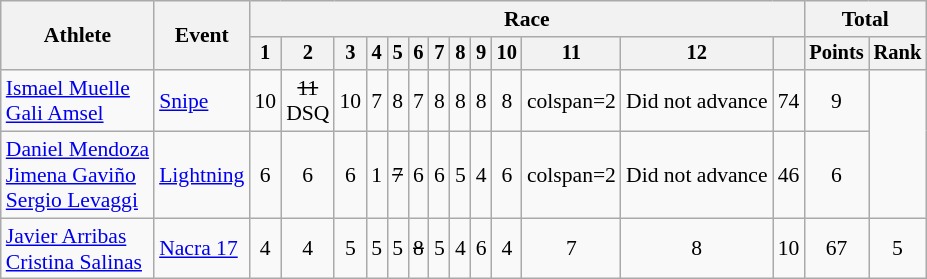<table class=wikitable style=font-size:90%;text-align:center>
<tr>
<th rowspan=2>Athlete</th>
<th rowspan=2>Event</th>
<th colspan=13>Race</th>
<th colspan=2>Total</th>
</tr>
<tr style=font-size:95%>
<th>1</th>
<th>2</th>
<th>3</th>
<th>4</th>
<th>5</th>
<th>6</th>
<th>7</th>
<th>8</th>
<th>9</th>
<th>10</th>
<th>11</th>
<th>12</th>
<th></th>
<th>Points</th>
<th>Rank</th>
</tr>
<tr>
<td align=left><a href='#'>Ismael Muelle</a><br><a href='#'>Gali Amsel</a></td>
<td align=left><a href='#'>Snipe</a></td>
<td>10</td>
<td><s>11</s><br>DSQ</td>
<td>10</td>
<td>7</td>
<td>8</td>
<td>7</td>
<td>8</td>
<td>8</td>
<td>8</td>
<td>8</td>
<td>colspan=2 </td>
<td>Did not advance</td>
<td>74</td>
<td>9</td>
</tr>
<tr>
<td align=left><a href='#'>Daniel Mendoza</a><br><a href='#'>Jimena Gaviño</a><br><a href='#'>Sergio Levaggi</a></td>
<td align=left><a href='#'>Lightning</a></td>
<td>6</td>
<td>6</td>
<td>6</td>
<td>1</td>
<td><s>7</s></td>
<td>6</td>
<td>6</td>
<td>5</td>
<td>4</td>
<td>6</td>
<td>colspan=2 </td>
<td>Did not advance</td>
<td>46</td>
<td>6</td>
</tr>
<tr>
<td align=left><a href='#'>Javier Arribas</a><br><a href='#'>Cristina Salinas</a></td>
<td align=left><a href='#'>Nacra 17</a></td>
<td>4</td>
<td>4</td>
<td>5</td>
<td>5</td>
<td>5</td>
<td><s>8</s></td>
<td>5</td>
<td>4</td>
<td>6</td>
<td>4</td>
<td>7</td>
<td>8</td>
<td>10</td>
<td>67</td>
<td>5</td>
</tr>
</table>
